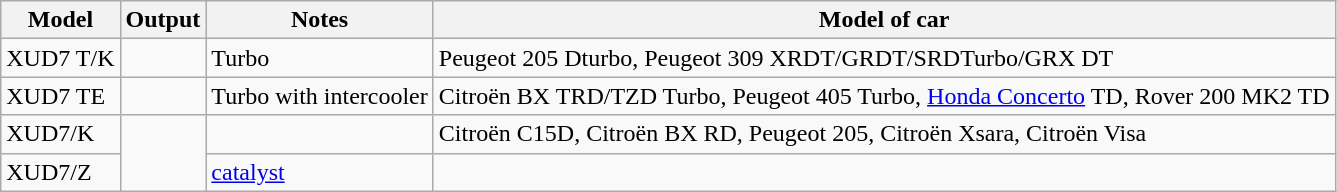<table class="wikitable">
<tr>
<th>Model</th>
<th>Output</th>
<th>Notes</th>
<th>Model of car</th>
</tr>
<tr>
<td>XUD7 T/K</td>
<td></td>
<td>Turbo</td>
<td>Peugeot 205 Dturbo, Peugeot 309 XRDT/GRDT/SRDTurbo/GRX DT</td>
</tr>
<tr>
<td>XUD7 TE</td>
<td></td>
<td>Turbo with intercooler</td>
<td>Citroën BX TRD/TZD Turbo, Peugeot 405 Turbo, <a href='#'>Honda Concerto</a> TD, Rover 200 MK2 TD</td>
</tr>
<tr>
<td>XUD7/K</td>
<td rowspan=2></td>
<td></td>
<td>Citroën C15D, Citroën BX RD, Peugeot 205, Citroën Xsara, Citroën Visa</td>
</tr>
<tr>
<td>XUD7/Z</td>
<td><a href='#'>catalyst</a></td>
<td></td>
</tr>
</table>
